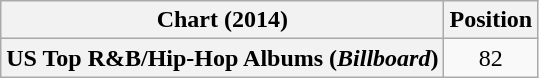<table class="wikitable plainrowheaders" style="text-align:center;">
<tr>
<th scope="col">Chart (2014)</th>
<th scope="col">Position</th>
</tr>
<tr>
<th scope="row">US Top R&B/Hip-Hop Albums (<em>Billboard</em>)</th>
<td>82</td>
</tr>
</table>
